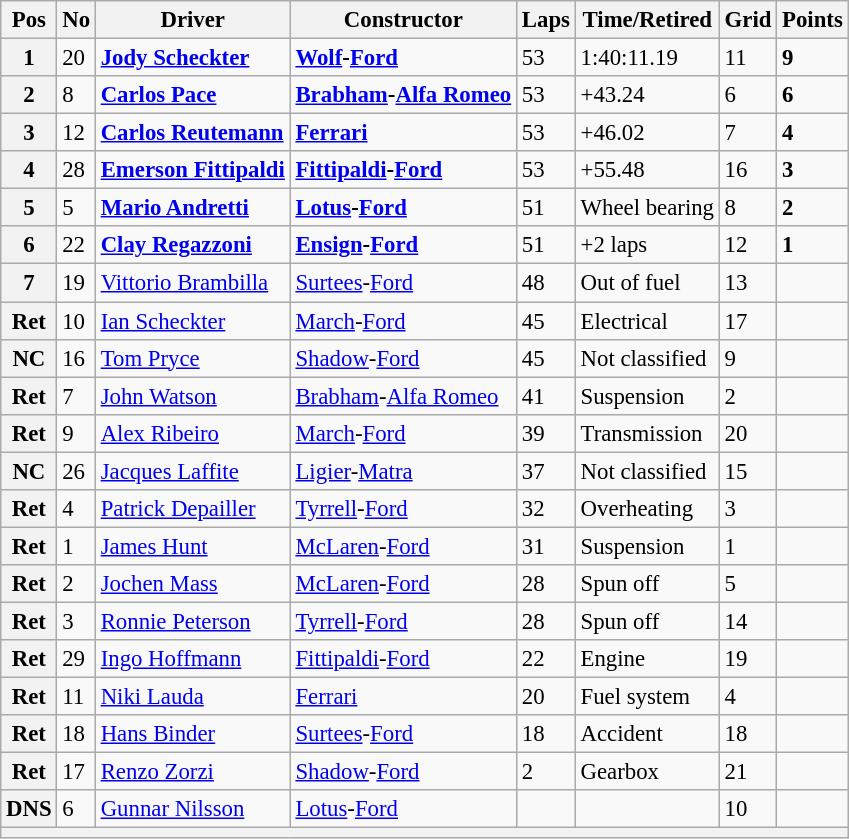<table class="wikitable" style="font-size: 95%;">
<tr>
<th>Pos</th>
<th>No</th>
<th>Driver</th>
<th>Constructor</th>
<th>Laps</th>
<th>Time/Retired</th>
<th>Grid</th>
<th>Points</th>
</tr>
<tr>
<th>1</th>
<td>20</td>
<td> <strong><a href='#'>Jody Scheckter</a></strong></td>
<td><strong><a href='#'>Wolf</a>-<a href='#'>Ford</a></strong></td>
<td>53</td>
<td>1:40:11.19</td>
<td>11</td>
<td><strong>9</strong></td>
</tr>
<tr>
<th>2</th>
<td>8</td>
<td> <strong><a href='#'>Carlos Pace</a></strong></td>
<td><strong><a href='#'>Brabham</a>-<a href='#'>Alfa Romeo</a></strong></td>
<td>53</td>
<td>+43.24</td>
<td>6</td>
<td><strong>6</strong></td>
</tr>
<tr>
<th>3</th>
<td>12</td>
<td> <strong><a href='#'>Carlos Reutemann</a></strong></td>
<td><strong><a href='#'>Ferrari</a></strong></td>
<td>53</td>
<td>+46.02</td>
<td>7</td>
<td><strong>4</strong></td>
</tr>
<tr>
<th>4</th>
<td>28</td>
<td> <strong><a href='#'>Emerson Fittipaldi</a></strong></td>
<td><strong><a href='#'>Fittipaldi</a>-<a href='#'>Ford</a></strong></td>
<td>53</td>
<td>+55.48</td>
<td>16</td>
<td><strong>3</strong></td>
</tr>
<tr>
<th>5</th>
<td>5</td>
<td> <strong><a href='#'>Mario Andretti</a></strong></td>
<td><strong><a href='#'>Lotus</a>-<a href='#'>Ford</a></strong></td>
<td>51</td>
<td>Wheel bearing</td>
<td>8</td>
<td><strong>2</strong></td>
</tr>
<tr>
<th>6</th>
<td>22</td>
<td> <strong><a href='#'>Clay Regazzoni</a></strong></td>
<td><strong><a href='#'>Ensign</a>-<a href='#'>Ford</a></strong></td>
<td>51</td>
<td>+2 laps</td>
<td>12</td>
<td><strong>1</strong></td>
</tr>
<tr>
<th>7</th>
<td>19</td>
<td> <a href='#'>Vittorio Brambilla</a></td>
<td><a href='#'>Surtees</a>-<a href='#'>Ford</a></td>
<td>48</td>
<td>Out of fuel</td>
<td>13</td>
<td></td>
</tr>
<tr>
<th>Ret</th>
<td>10</td>
<td> <a href='#'>Ian Scheckter</a></td>
<td><a href='#'>March</a>-<a href='#'>Ford</a></td>
<td>45</td>
<td>Electrical</td>
<td>17</td>
<td></td>
</tr>
<tr>
<th>NC</th>
<td>16</td>
<td> <a href='#'>Tom Pryce</a></td>
<td><a href='#'>Shadow</a>-<a href='#'>Ford</a></td>
<td>45</td>
<td>Not classified</td>
<td>9</td>
<td></td>
</tr>
<tr>
<th>Ret</th>
<td>7</td>
<td> <a href='#'>John Watson</a></td>
<td><a href='#'>Brabham</a>-<a href='#'>Alfa Romeo</a></td>
<td>41</td>
<td>Suspension</td>
<td>2</td>
<td></td>
</tr>
<tr>
<th>Ret</th>
<td>9</td>
<td> <a href='#'>Alex Ribeiro</a></td>
<td><a href='#'>March</a>-<a href='#'>Ford</a></td>
<td>39</td>
<td>Transmission</td>
<td>20</td>
<td></td>
</tr>
<tr>
<th>NC</th>
<td>26</td>
<td> <a href='#'>Jacques Laffite</a></td>
<td><a href='#'>Ligier</a>-<a href='#'>Matra</a></td>
<td>37</td>
<td>Not classified</td>
<td>15</td>
<td></td>
</tr>
<tr>
<th>Ret</th>
<td>4</td>
<td> <a href='#'>Patrick Depailler</a></td>
<td><a href='#'>Tyrrell</a>-<a href='#'>Ford</a></td>
<td>32</td>
<td>Overheating</td>
<td>3</td>
<td></td>
</tr>
<tr>
<th>Ret</th>
<td>1</td>
<td> <a href='#'>James Hunt</a></td>
<td><a href='#'>McLaren</a>-<a href='#'>Ford</a></td>
<td>31</td>
<td>Suspension</td>
<td>1</td>
<td></td>
</tr>
<tr>
<th>Ret</th>
<td>2</td>
<td> <a href='#'>Jochen Mass</a></td>
<td><a href='#'>McLaren</a>-<a href='#'>Ford</a></td>
<td>28</td>
<td>Spun off</td>
<td>5</td>
<td></td>
</tr>
<tr>
<th>Ret</th>
<td>3</td>
<td> <a href='#'>Ronnie Peterson</a></td>
<td><a href='#'>Tyrrell</a>-<a href='#'>Ford</a></td>
<td>28</td>
<td>Spun off</td>
<td>14</td>
<td></td>
</tr>
<tr>
<th>Ret</th>
<td>29</td>
<td> <a href='#'>Ingo Hoffmann</a></td>
<td><a href='#'>Fittipaldi</a>-<a href='#'>Ford</a></td>
<td>22</td>
<td>Engine</td>
<td>19</td>
<td></td>
</tr>
<tr>
<th>Ret</th>
<td>11</td>
<td> <a href='#'>Niki Lauda</a></td>
<td><a href='#'>Ferrari</a></td>
<td>20</td>
<td>Fuel system</td>
<td>4</td>
<td></td>
</tr>
<tr>
<th>Ret</th>
<td>18</td>
<td> <a href='#'>Hans Binder</a></td>
<td><a href='#'>Surtees</a>-<a href='#'>Ford</a></td>
<td>18</td>
<td>Accident</td>
<td>18</td>
<td></td>
</tr>
<tr>
<th>Ret</th>
<td>17</td>
<td> <a href='#'>Renzo Zorzi</a></td>
<td><a href='#'>Shadow</a>-<a href='#'>Ford</a></td>
<td>2</td>
<td>Gearbox</td>
<td>21</td>
<td></td>
</tr>
<tr>
<th>DNS</th>
<td>6</td>
<td> <a href='#'>Gunnar Nilsson</a></td>
<td><a href='#'>Lotus</a>-<a href='#'>Ford</a></td>
<td></td>
<td></td>
<td>10</td>
<td></td>
</tr>
<tr>
<th colspan="8"></th>
</tr>
</table>
